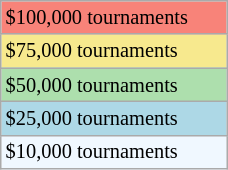<table class="wikitable" style="font-size:85%;" width=12%>
<tr bgcolor="#F88379">
<td>$100,000 tournaments</td>
</tr>
<tr bgcolor="#F7E98E">
<td>$75,000 tournaments</td>
</tr>
<tr bgcolor="#ADDFAD">
<td>$50,000 tournaments</td>
</tr>
<tr bgcolor=lightblue>
<td>$25,000 tournaments</td>
</tr>
<tr bgcolor="#f0f8ff">
<td>$10,000 tournaments</td>
</tr>
</table>
